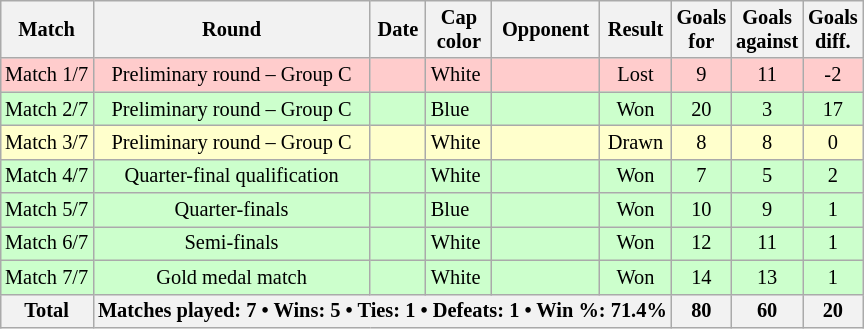<table class="wikitable sortable" style="text-align: center; font-size: 85%; margin-left: 1em;">
<tr>
<th>Match</th>
<th>Round</th>
<th>Date</th>
<th>Cap<br>color</th>
<th>Opponent</th>
<th>Result</th>
<th>Goals<br>for</th>
<th>Goals<br>against</th>
<th>Goals<br>diff.</th>
</tr>
<tr style="background-color: #ffcccc;">
<td>Match 1/7</td>
<td>Preliminary round – Group C</td>
<td style="text-align: right;"></td>
<td style="text-align: left;"> White</td>
<td style="text-align: left;"></td>
<td>Lost</td>
<td>9</td>
<td>11</td>
<td>-2</td>
</tr>
<tr style="background-color: #ccffcc;">
<td>Match 2/7</td>
<td>Preliminary round – Group C</td>
<td style="text-align: right;"></td>
<td style="text-align: left;"> Blue</td>
<td style="text-align: left;"></td>
<td>Won</td>
<td>20</td>
<td>3</td>
<td>17</td>
</tr>
<tr style="background-color: #ffffcc;">
<td>Match 3/7</td>
<td>Preliminary round – Group C</td>
<td style="text-align: right;"></td>
<td style="text-align: left;"> White</td>
<td style="text-align: left;"></td>
<td>Drawn</td>
<td>8</td>
<td>8</td>
<td>0</td>
</tr>
<tr style="background-color: #ccffcc;">
<td>Match 4/7</td>
<td>Quarter-final qualification</td>
<td style="text-align: right;"></td>
<td style="text-align: left;"> White</td>
<td style="text-align: left;"></td>
<td>Won</td>
<td>7</td>
<td>5</td>
<td>2</td>
</tr>
<tr style="background-color: #ccffcc;">
<td>Match 5/7</td>
<td>Quarter-finals</td>
<td style="text-align: right;"></td>
<td style="text-align: left;"> Blue</td>
<td style="text-align: left;"></td>
<td>Won</td>
<td>10</td>
<td>9</td>
<td>1</td>
</tr>
<tr style="background-color: #ccffcc;">
<td>Match 6/7</td>
<td>Semi-finals</td>
<td style="text-align: right;"></td>
<td style="text-align: left;"> White</td>
<td style="text-align: left;"></td>
<td>Won</td>
<td>12</td>
<td>11</td>
<td>1</td>
</tr>
<tr style="background-color: #ccffcc;">
<td>Match 7/7</td>
<td>Gold medal match</td>
<td style="text-align: right;"></td>
<td style="text-align: left;"> White</td>
<td style="text-align: left;"></td>
<td>Won</td>
<td>14</td>
<td>13</td>
<td>1</td>
</tr>
<tr>
<th>Total</th>
<th colspan="5">Matches played: 7 • Wins: 5 • Ties: 1 • Defeats: 1 • Win %: 71.4%</th>
<th>80</th>
<th>60</th>
<th>20</th>
</tr>
</table>
